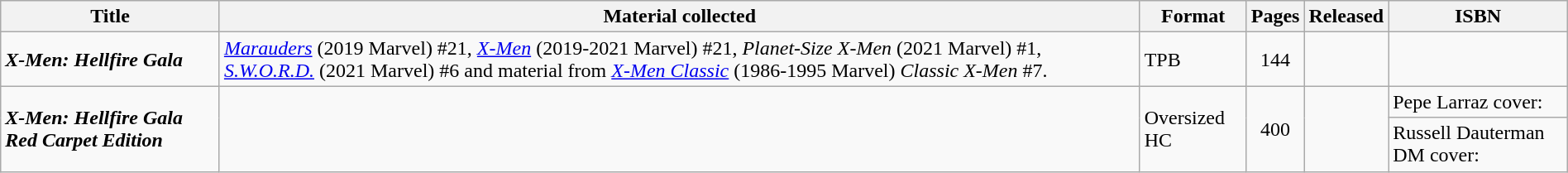<table class="wikitable" width="100%">
<tr>
<th>Title</th>
<th>Material collected</th>
<th>Format</th>
<th>Pages</th>
<th>Released</th>
<th>ISBN</th>
</tr>
<tr>
<td><strong><em>X-Men: Hellfire Gala</em></strong></td>
<td><em><a href='#'>Marauders</a></em> (2019 Marvel) #21, <em><a href='#'>X-Men</a></em> (2019-2021 Marvel) #21, <em>Planet-Size X-Men</em> (2021 Marvel) #1, <em><a href='#'>S.W.O.R.D.</a></em> (2021 Marvel) #6 and material from <em><a href='#'>X-Men Classic</a></em> (1986-1995 Marvel) <em>Classic X-Men</em> #7.</td>
<td>TPB</td>
<td style="text-align: center;">144</td>
<td></td>
<td></td>
</tr>
<tr>
<td rowspan=2><strong><em>X-Men: Hellfire Gala Red Carpet Edition</em></strong></td>
<td rowspan=2></td>
<td rowspan=2>Oversized HC</td>
<td rowspan=2 style="text-align: center;">400</td>
<td rowspan=2></td>
<td>Pepe Larraz cover: </td>
</tr>
<tr>
<td>Russell Dauterman DM cover: </td>
</tr>
</table>
